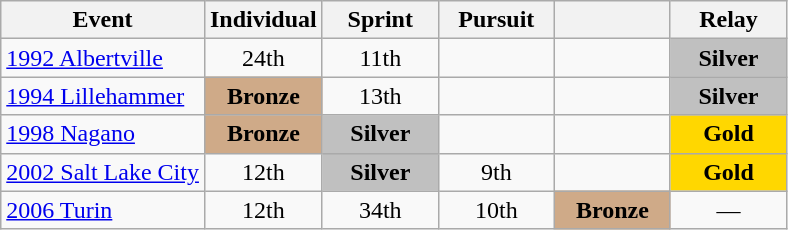<table class="wikitable" style="text-align: center;">
<tr ">
<th>Event</th>
<th style="width:70px;">Individual</th>
<th style="width:70px;">Sprint</th>
<th style="width:70px;">Pursuit</th>
<th style="width:70px;"></th>
<th style="width:70px;">Relay</th>
</tr>
<tr>
<td align=left> <a href='#'>1992 Albertville</a></td>
<td>24th</td>
<td>11th</td>
<td></td>
<td></td>
<td style="background:silver;"><strong>Silver</strong></td>
</tr>
<tr>
<td align=left> <a href='#'>1994 Lillehammer</a></td>
<td style="background:#cfaa88;"><strong>Bronze</strong></td>
<td>13th</td>
<td></td>
<td></td>
<td style="background:silver;"><strong>Silver</strong></td>
</tr>
<tr>
<td align=left> <a href='#'>1998 Nagano</a></td>
<td style="background:#cfaa88;"><strong>Bronze</strong></td>
<td style="background:silver;"><strong>Silver</strong></td>
<td></td>
<td></td>
<td style="background:gold;"><strong>Gold</strong></td>
</tr>
<tr>
<td align=left> <a href='#'>2002 Salt Lake City</a></td>
<td>12th</td>
<td style="background:silver;"><strong>Silver</strong></td>
<td>9th</td>
<td></td>
<td style="background:gold;"><strong>Gold</strong></td>
</tr>
<tr>
<td align=left> <a href='#'>2006 Turin</a></td>
<td>12th</td>
<td>34th</td>
<td>10th</td>
<td style="background:#cfaa88;"><strong>Bronze</strong></td>
<td>—</td>
</tr>
</table>
